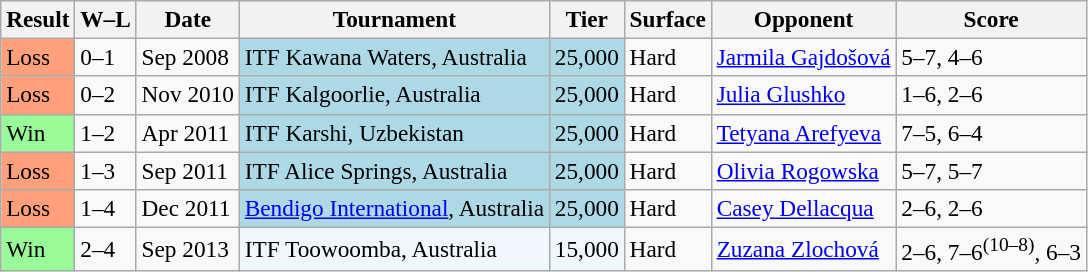<table class="sortable wikitable" style="font-size:97%;">
<tr>
<th>Result</th>
<th>W–L</th>
<th>Date</th>
<th>Tournament</th>
<th>Tier</th>
<th>Surface</th>
<th>Opponent</th>
<th class="unsortable">Score</th>
</tr>
<tr>
<td style="background:#ffa07a;">Loss</td>
<td>0–1</td>
<td>Sep 2008</td>
<td style="background:lightblue;">ITF Kawana Waters, Australia</td>
<td style="background:lightblue;">25,000</td>
<td>Hard</td>
<td> <a href='#'>Jarmila Gajdošová</a></td>
<td>5–7, 4–6</td>
</tr>
<tr>
<td style="background:#ffa07a;">Loss</td>
<td>0–2</td>
<td>Nov 2010</td>
<td style="background:lightblue;">ITF Kalgoorlie, Australia</td>
<td style="background:lightblue;">25,000</td>
<td>Hard</td>
<td> <a href='#'>Julia Glushko</a></td>
<td>1–6, 2–6</td>
</tr>
<tr>
<td style="background:#98fb98;">Win</td>
<td>1–2</td>
<td>Apr 2011</td>
<td style="background:lightblue;">ITF Karshi, Uzbekistan</td>
<td style="background:lightblue;">25,000</td>
<td>Hard</td>
<td> <a href='#'>Tetyana Arefyeva</a></td>
<td>7–5, 6–4</td>
</tr>
<tr>
<td style="background:#ffa07a;">Loss</td>
<td>1–3</td>
<td>Sep 2011</td>
<td style="background:lightblue;">ITF Alice Springs, Australia</td>
<td style="background:lightblue;">25,000</td>
<td>Hard</td>
<td> <a href='#'>Olivia Rogowska</a></td>
<td>5–7, 5–7</td>
</tr>
<tr>
<td style="background:#ffa07a;">Loss</td>
<td>1–4</td>
<td>Dec 2011</td>
<td bgcolor=lightblue><a href='#'>Bendigo International</a>, Australia</td>
<td bgcolor=lightblue>25,000</td>
<td>Hard</td>
<td> <a href='#'>Casey Dellacqua</a></td>
<td>2–6, 2–6</td>
</tr>
<tr>
<td style="background:#98fb98;">Win</td>
<td>2–4</td>
<td>Sep 2013</td>
<td style="background:#f0f8ff;">ITF Toowoomba, Australia</td>
<td style="background:#f0f8ff;">15,000</td>
<td>Hard</td>
<td> <a href='#'>Zuzana Zlochová</a></td>
<td>2–6, 7–6<sup>(10–8)</sup>, 6–3</td>
</tr>
</table>
